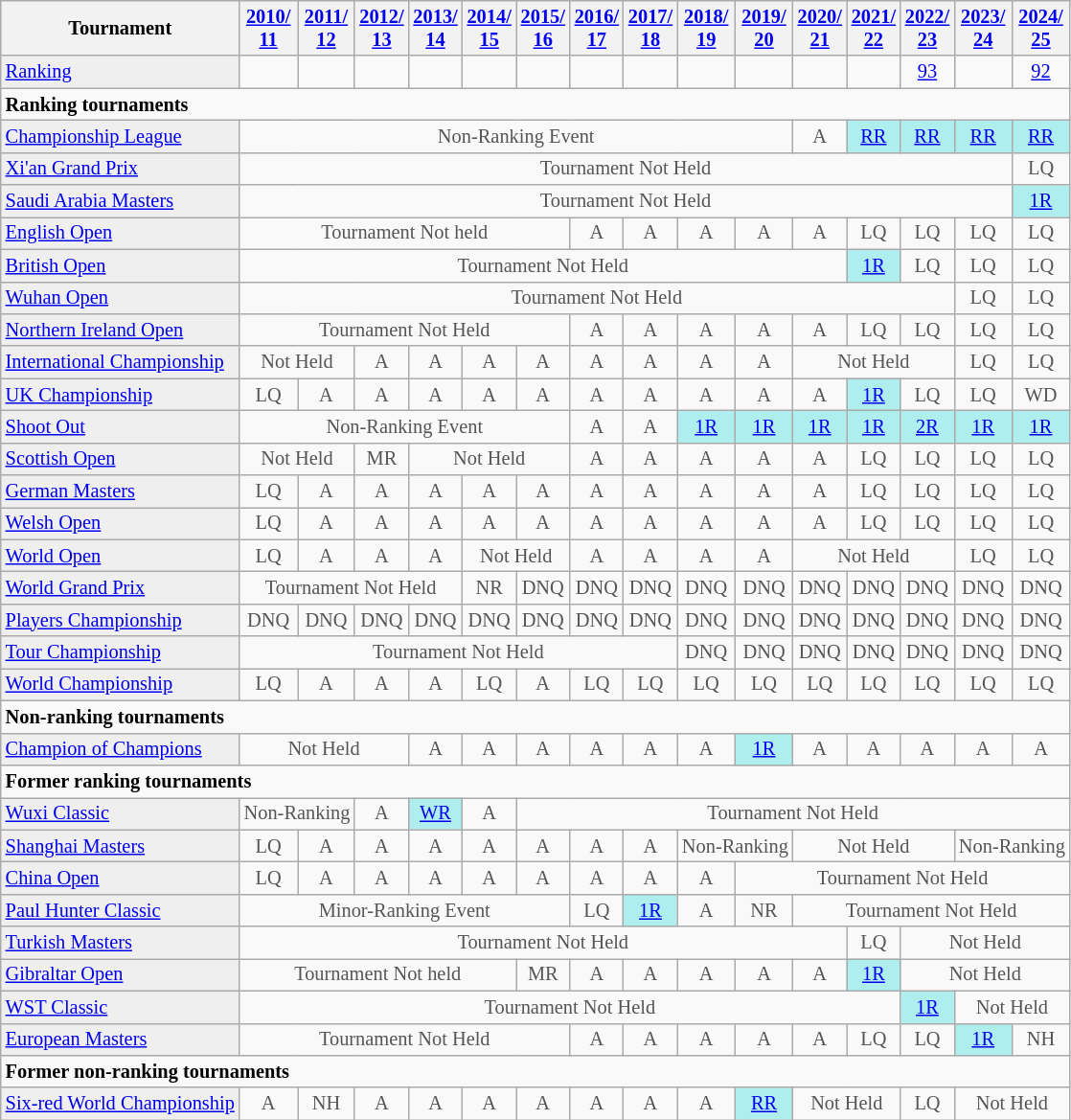<table class="wikitable" style="font-size:85%;">
<tr>
<th>Tournament</th>
<th><a href='#'>2010/<br>11</a></th>
<th><a href='#'>2011/<br>12</a></th>
<th><a href='#'>2012/<br>13</a></th>
<th><a href='#'>2013/<br>14</a></th>
<th><a href='#'>2014/<br>15</a></th>
<th><a href='#'>2015/<br>16</a></th>
<th><a href='#'>2016/<br>17</a></th>
<th><a href='#'>2017/<br>18</a></th>
<th><a href='#'>2018/<br>19</a></th>
<th><a href='#'>2019/<br>20</a></th>
<th><a href='#'>2020/<br>21</a></th>
<th><a href='#'>2021/<br>22</a></th>
<th><a href='#'>2022/<br>23</a></th>
<th><a href='#'>2023/<br>24</a></th>
<th><a href='#'>2024/<br>25</a></th>
</tr>
<tr>
<td style="background:#EFEFEF;"><a href='#'>Ranking</a></td>
<td align="center"></td>
<td align="center"></td>
<td align="center"></td>
<td align="center"></td>
<td align="center"></td>
<td align="center"></td>
<td align="center"></td>
<td align="center"></td>
<td align="center"></td>
<td align="center"></td>
<td align="center"></td>
<td align="center"></td>
<td align="center"><a href='#'>93</a></td>
<td align="center"></td>
<td align="center"><a href='#'>92</a></td>
</tr>
<tr>
<td colspan="20"><strong>Ranking tournaments</strong></td>
</tr>
<tr>
<td style="background:#EFEFEF;"><a href='#'>Championship League</a></td>
<td align="center" colspan="10" style="color:#555555;">Non-Ranking Event</td>
<td align="center" style="color:#555555;">A</td>
<td align="center" style="background:#afeeee;"><a href='#'>RR</a></td>
<td align="center" style="background:#afeeee;"><a href='#'>RR</a></td>
<td align="center" style="background:#afeeee;"><a href='#'>RR</a></td>
<td align="center" style="background:#afeeee;"><a href='#'>RR</a></td>
</tr>
<tr>
<td style="background:#EFEFEF;"><a href='#'>Xi'an Grand Prix</a></td>
<td align="center" colspan="14" style="color:#555555;">Tournament Not Held</td>
<td align="center" style="color:#555555;">LQ</td>
</tr>
<tr>
<td style="background:#EFEFEF;"><a href='#'>Saudi Arabia Masters</a></td>
<td align="center" colspan="14" style="color:#555555;">Tournament Not Held</td>
<td align="center" style="background:#afeeee;"><a href='#'>1R</a></td>
</tr>
<tr>
<td style="background:#EFEFEF;"><a href='#'>English Open</a></td>
<td align="center" colspan="6" style="color:#555555;">Tournament Not held</td>
<td align="center" style="color:#555555;">A</td>
<td align="center" style="color:#555555;">A</td>
<td align="center" style="color:#555555;">A</td>
<td align="center" style="color:#555555;">A</td>
<td align="center" style="color:#555555;">A</td>
<td align="center" style="color:#555555;">LQ</td>
<td align="center" style="color:#555555;">LQ</td>
<td align="center" style="color:#555555;">LQ</td>
<td align="center" style="color:#555555;">LQ</td>
</tr>
<tr>
<td style="background:#EFEFEF;"><a href='#'>British Open</a></td>
<td align="center" colspan="11" style="color:#555555;">Tournament Not Held</td>
<td align="center" style="background:#afeeee;"><a href='#'>1R</a></td>
<td align="center" style="color:#555555;">LQ</td>
<td align="center" style="color:#555555;">LQ</td>
<td align="center" style="color:#555555;">LQ</td>
</tr>
<tr>
<td style="background:#EFEFEF;"><a href='#'>Wuhan Open</a></td>
<td align="center" colspan="13" style="color:#555555;">Tournament Not Held</td>
<td align="center" style="color:#555555;">LQ</td>
<td align="center" style="color:#555555;">LQ</td>
</tr>
<tr>
<td style="background:#EFEFEF;"><a href='#'>Northern Ireland Open</a></td>
<td align="center" colspan="6" style="color:#555555;">Tournament Not Held</td>
<td align="center" style="color:#555555;">A</td>
<td align="center" style="color:#555555;">A</td>
<td align="center" style="color:#555555;">A</td>
<td align="center" style="color:#555555;">A</td>
<td align="center" style="color:#555555;">A</td>
<td align="center" style="color:#555555;">LQ</td>
<td align="center" style="color:#555555;">LQ</td>
<td align="center" style="color:#555555;">LQ</td>
<td align="center" style="color:#555555;">LQ</td>
</tr>
<tr>
<td style="background:#EFEFEF;"><a href='#'>International Championship</a></td>
<td align="center" colspan="2" style="color:#555555;">Not Held</td>
<td align="center" style="color:#555555;">A</td>
<td align="center" style="color:#555555;">A</td>
<td align="center" style="color:#555555;">A</td>
<td align="center" style="color:#555555;">A</td>
<td align="center" style="color:#555555;">A</td>
<td align="center" style="color:#555555;">A</td>
<td align="center" style="color:#555555;">A</td>
<td align="center" style="color:#555555;">A</td>
<td align="center" colspan="3" style="color:#555555;">Not Held</td>
<td align="center" style="color:#555555;">LQ</td>
<td align="center" style="color:#555555;">LQ</td>
</tr>
<tr>
<td style="background:#EFEFEF;"><a href='#'>UK Championship</a></td>
<td align="center" style="color:#555555;">LQ</td>
<td align="center" style="color:#555555;">A</td>
<td align="center" style="color:#555555;">A</td>
<td align="center" style="color:#555555;">A</td>
<td align="center" style="color:#555555;">A</td>
<td align="center" style="color:#555555;">A</td>
<td align="center" style="color:#555555;">A</td>
<td align="center" style="color:#555555;">A</td>
<td align="center" style="color:#555555;">A</td>
<td align="center" style="color:#555555;">A</td>
<td align="center" style="color:#555555;">A</td>
<td align="center" style="background:#afeeee;"><a href='#'>1R</a></td>
<td align="center" style="color:#555555;">LQ</td>
<td align="center" style="color:#555555;">LQ</td>
<td align="center" style="color:#555555;">WD</td>
</tr>
<tr>
<td style="background:#EFEFEF;"><a href='#'>Shoot Out</a></td>
<td align="center" colspan="6" style="color:#555555;">Non-Ranking Event</td>
<td align="center" style="color:#555555;">A</td>
<td align="center" style="color:#555555;">A</td>
<td align="center" style="background:#afeeee;"><a href='#'>1R</a></td>
<td align="center" style="background:#afeeee;"><a href='#'>1R</a></td>
<td align="center" style="background:#afeeee;"><a href='#'>1R</a></td>
<td align="center" style="background:#afeeee;"><a href='#'>1R</a></td>
<td align="center" style="background:#afeeee;"><a href='#'>2R</a></td>
<td align="center" style="background:#afeeee;"><a href='#'>1R</a></td>
<td align="center" style="background:#afeeee;"><a href='#'>1R</a></td>
</tr>
<tr>
<td style="background:#EFEFEF;"><a href='#'>Scottish Open</a></td>
<td align="center" colspan="2" style="color:#555555;">Not Held</td>
<td align="center" style="color:#555555;">MR</td>
<td align="center" colspan="3" style="color:#555555;">Not Held</td>
<td align="center" style="color:#555555;">A</td>
<td align="center" style="color:#555555;">A</td>
<td align="center" style="color:#555555;">A</td>
<td align="center" style="color:#555555;">A</td>
<td align="center" style="color:#555555;">A</td>
<td align="center" style="color:#555555;">LQ</td>
<td align="center" style="color:#555555;">LQ</td>
<td align="center" style="color:#555555;">LQ</td>
<td align="center" style="color:#555555;">LQ</td>
</tr>
<tr>
<td style="background:#EFEFEF;"><a href='#'>German Masters</a></td>
<td align="center" style="color:#555555;">LQ</td>
<td align="center" style="color:#555555;">A</td>
<td align="center" style="color:#555555;">A</td>
<td align="center" style="color:#555555;">A</td>
<td align="center" style="color:#555555;">A</td>
<td align="center" style="color:#555555;">A</td>
<td align="center" style="color:#555555;">A</td>
<td align="center" style="color:#555555;">A</td>
<td align="center" style="color:#555555;">A</td>
<td align="center" style="color:#555555;">A</td>
<td align="center" style="color:#555555;">A</td>
<td align="center" style="color:#555555;">LQ</td>
<td align="center" style="color:#555555;">LQ</td>
<td align="center" style="color:#555555;">LQ</td>
<td align="center" style="color:#555555;">LQ</td>
</tr>
<tr>
<td style="background:#EFEFEF;"><a href='#'>Welsh Open</a></td>
<td align="center" style="color:#555555;">LQ</td>
<td align="center" style="color:#555555;">A</td>
<td align="center" style="color:#555555;">A</td>
<td align="center" style="color:#555555;">A</td>
<td align="center" style="color:#555555;">A</td>
<td align="center" style="color:#555555;">A</td>
<td align="center" style="color:#555555;">A</td>
<td align="center" style="color:#555555;">A</td>
<td align="center" style="color:#555555;">A</td>
<td align="center" style="color:#555555;">A</td>
<td align="center" style="color:#555555;">A</td>
<td align="center" style="color:#555555;">LQ</td>
<td align="center" style="color:#555555;">LQ</td>
<td align="center" style="color:#555555;">LQ</td>
<td align="center" style="color:#555555;">LQ</td>
</tr>
<tr>
<td style="background:#EFEFEF;"><a href='#'>World Open</a></td>
<td align="center" style="color:#555555;">LQ</td>
<td align="center" style="color:#555555;">A</td>
<td align="center" style="color:#555555;">A</td>
<td align="center" style="color:#555555;">A</td>
<td align="center" colspan="2" style="color:#555555;">Not Held</td>
<td align="center" style="color:#555555;">A</td>
<td align="center" style="color:#555555;">A</td>
<td align="center" style="color:#555555;">A</td>
<td align="center" style="color:#555555;">A</td>
<td align="center" colspan="3" style="color:#555555;">Not Held</td>
<td align="center" style="color:#555555;">LQ</td>
<td align="center" style="color:#555555;">LQ</td>
</tr>
<tr>
<td style="background:#EFEFEF;"><a href='#'>World Grand Prix</a></td>
<td align="center" colspan="4" style="color:#555555;">Tournament Not Held</td>
<td align="center" style="color:#555555;">NR</td>
<td align="center" style="color:#555555;">DNQ</td>
<td align="center" style="color:#555555;">DNQ</td>
<td align="center" style="color:#555555;">DNQ</td>
<td align="center" style="color:#555555;">DNQ</td>
<td align="center" style="color:#555555;">DNQ</td>
<td align="center" style="color:#555555;">DNQ</td>
<td align="center" style="color:#555555;">DNQ</td>
<td align="center" style="color:#555555;">DNQ</td>
<td align="center" style="color:#555555;">DNQ</td>
<td align="center" style="color:#555555;">DNQ</td>
</tr>
<tr>
<td style="background:#EFEFEF;"><a href='#'>Players Championship</a></td>
<td align="center" style="color:#555555;">DNQ</td>
<td align="center" style="color:#555555;">DNQ</td>
<td align="center" style="color:#555555;">DNQ</td>
<td align="center" style="color:#555555;">DNQ</td>
<td align="center" style="color:#555555;">DNQ</td>
<td align="center" style="color:#555555;">DNQ</td>
<td align="center" style="color:#555555;">DNQ</td>
<td align="center" style="color:#555555;">DNQ</td>
<td align="center" style="color:#555555;">DNQ</td>
<td align="center" style="color:#555555;">DNQ</td>
<td align="center" style="color:#555555;">DNQ</td>
<td align="center" style="color:#555555;">DNQ</td>
<td align="center" style="color:#555555;">DNQ</td>
<td align="center" style="color:#555555;">DNQ</td>
<td align="center" style="color:#555555;">DNQ</td>
</tr>
<tr>
<td style="background:#EFEFEF;"><a href='#'>Tour Championship</a></td>
<td align="center" colspan="8" style="color:#555555;">Tournament Not Held</td>
<td align="center" style="color:#555555;">DNQ</td>
<td align="center" style="color:#555555;">DNQ</td>
<td align="center" style="color:#555555;">DNQ</td>
<td align="center" style="color:#555555;">DNQ</td>
<td align="center" style="color:#555555;">DNQ</td>
<td align="center" style="color:#555555;">DNQ</td>
<td align="center" style="color:#555555;">DNQ</td>
</tr>
<tr>
<td style="background:#EFEFEF;"><a href='#'>World Championship</a></td>
<td align="center" style="color:#555555;">LQ</td>
<td align="center" style="color:#555555;">A</td>
<td align="center" style="color:#555555;">A</td>
<td align="center" style="color:#555555;">A</td>
<td align="center" style="color:#555555;">LQ</td>
<td align="center" style="color:#555555;">A</td>
<td align="center" style="color:#555555;">LQ</td>
<td align="center" style="color:#555555;">LQ</td>
<td align="center" style="color:#555555;">LQ</td>
<td align="center" style="color:#555555;">LQ</td>
<td align="center" style="color:#555555;">LQ</td>
<td align="center" style="color:#555555;">LQ</td>
<td align="center" style="color:#555555;">LQ</td>
<td align="center" style="color:#555555;">LQ</td>
<td align="center" style="color:#555555;">LQ</td>
</tr>
<tr>
<td colspan="20"><strong>Non-ranking tournaments</strong></td>
</tr>
<tr>
<td style="background:#EFEFEF;"><a href='#'>Champion of Champions</a></td>
<td align="center" colspan="3" style="color:#555555;">Not Held</td>
<td align="center" style="color:#555555;">A</td>
<td align="center" style="color:#555555;">A</td>
<td align="center" style="color:#555555;">A</td>
<td align="center" style="color:#555555;">A</td>
<td align="center" style="color:#555555;">A</td>
<td align="center" style="color:#555555;">A</td>
<td align="center" style="background:#afeeee;"><a href='#'>1R</a></td>
<td align="center" style="color:#555555;">A</td>
<td align="center" style="color:#555555;">A</td>
<td align="center" style="color:#555555;">A</td>
<td align="center" style="color:#555555;">A</td>
<td align="center" style="color:#555555;">A</td>
</tr>
<tr>
<td colspan="20"><strong>Former ranking tournaments</strong></td>
</tr>
<tr>
<td style="background:#EFEFEF;"><a href='#'>Wuxi Classic</a></td>
<td align="center" colspan="2" style="color:#555555;">Non-Ranking</td>
<td align="center" style="color:#555555;">A</td>
<td align="center" style="background:#afeeee;"><a href='#'>WR</a></td>
<td align="center" style="color:#555555;">A</td>
<td align="center" colspan="20" style="color:#555555;">Tournament Not Held</td>
</tr>
<tr>
<td style="background:#EFEFEF;"><a href='#'>Shanghai Masters</a></td>
<td align="center" style="color:#555555;">LQ</td>
<td align="center" style="color:#555555;">A</td>
<td align="center" style="color:#555555;">A</td>
<td align="center" style="color:#555555;">A</td>
<td align="center" style="color:#555555;">A</td>
<td align="center" style="color:#555555;">A</td>
<td align="center" style="color:#555555;">A</td>
<td align="center" style="color:#555555;">A</td>
<td align="center" colspan="2" style="color:#555555;">Non-Ranking</td>
<td align="center" colspan="3" style="color:#555555;">Not Held</td>
<td align="center" colspan="2" style="color:#555555;">Non-Ranking</td>
</tr>
<tr>
<td style="background:#EFEFEF;"><a href='#'>China Open</a></td>
<td align="center" style="color:#555555;">LQ</td>
<td align="center" style="color:#555555;">A</td>
<td align="center" style="color:#555555;">A</td>
<td align="center" style="color:#555555;">A</td>
<td align="center" style="color:#555555;">A</td>
<td align="center" style="color:#555555;">A</td>
<td align="center" style="color:#555555;">A</td>
<td align="center" style="color:#555555;">A</td>
<td align="center" style="color:#555555;">A</td>
<td align="center" colspan="20" style="color:#555555;">Tournament Not Held</td>
</tr>
<tr>
<td style="background:#EFEFEF;"><a href='#'>Paul Hunter Classic</a></td>
<td align="center" colspan="6" style="color:#555555;">Minor-Ranking Event</td>
<td align="center" style="color:#555555;">LQ</td>
<td align="center" style="background:#afeeee;"><a href='#'>1R</a></td>
<td align="center" style="color:#555555;">A</td>
<td align="center" style="color:#555555;">NR</td>
<td align="center" colspan="20" style="color:#555555;">Tournament Not Held</td>
</tr>
<tr>
<td style="background:#EFEFEF;"><a href='#'>Turkish Masters</a></td>
<td align="center" colspan="11" style="color:#555555;">Tournament Not Held</td>
<td align="center" style="color:#555555;">LQ</td>
<td align="center" colspan="3" style="color:#555555;">Not Held</td>
</tr>
<tr>
<td style="background:#EFEFEF;"><a href='#'>Gibraltar Open</a></td>
<td align="center" colspan="5" style="color:#555555;">Tournament Not held</td>
<td align="center" style="color:#555555;">MR</td>
<td align="center" style="color:#555555;">A</td>
<td align="center" style="color:#555555;">A</td>
<td align="center" style="color:#555555;">A</td>
<td align="center" style="color:#555555;">A</td>
<td align="center" style="color:#555555;">A</td>
<td align="center" style="background:#afeeee;"><a href='#'>1R</a></td>
<td align="center" colspan="3" style="color:#555555;">Not Held</td>
</tr>
<tr>
<td style="background:#EFEFEF;"><a href='#'>WST Classic</a></td>
<td align="center" colspan="12" style="color:#555555;">Tournament Not Held</td>
<td align="center" style="background:#afeeee;"><a href='#'>1R</a></td>
<td align="center" colspan="2" style="color:#555555;">Not Held</td>
</tr>
<tr>
<td style="background:#EFEFEF;"><a href='#'>European Masters</a></td>
<td align="center" colspan="6" style="color:#555555;">Tournament Not Held</td>
<td align="center" style="color:#555555;">A</td>
<td align="center" style="color:#555555;">A</td>
<td align="center" style="color:#555555;">A</td>
<td align="center" style="color:#555555;">A</td>
<td align="center" style="color:#555555;">A</td>
<td align="center" style="color:#555555;">LQ</td>
<td align="center" style="color:#555555;">LQ</td>
<td align="center" style="background:#afeeee;"><a href='#'>1R</a></td>
<td align="center" style="color:#555555;">NH</td>
</tr>
<tr>
<td colspan="20"><strong>Former non-ranking tournaments</strong></td>
</tr>
<tr>
<td style="background:#EFEFEF;"><a href='#'>Six-red World Championship</a></td>
<td align="center" style="color:#555555;">A</td>
<td align="center" style="color:#555555;">NH</td>
<td align="center" style="color:#555555;">A</td>
<td align="center" style="color:#555555;">A</td>
<td align="center" style="color:#555555;">A</td>
<td align="center" style="color:#555555;">A</td>
<td align="center" style="color:#555555;">A</td>
<td align="center" style="color:#555555;">A</td>
<td align="center" style="color:#555555;">A</td>
<td align="center" style="background:#afeeee;"><a href='#'>RR</a></td>
<td align="center" colspan="2" style="color:#555555;">Not Held</td>
<td align="center" style="color:#555555;">LQ</td>
<td align="center" colspan="2" style="color:#555555;">Not Held</td>
</tr>
</table>
